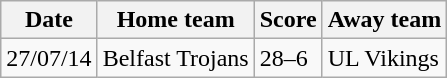<table class="wikitable">
<tr>
<th>Date</th>
<th>Home team</th>
<th>Score</th>
<th>Away team</th>
</tr>
<tr>
<td>27/07/14</td>
<td>Belfast Trojans</td>
<td>28–6</td>
<td>UL Vikings</td>
</tr>
</table>
